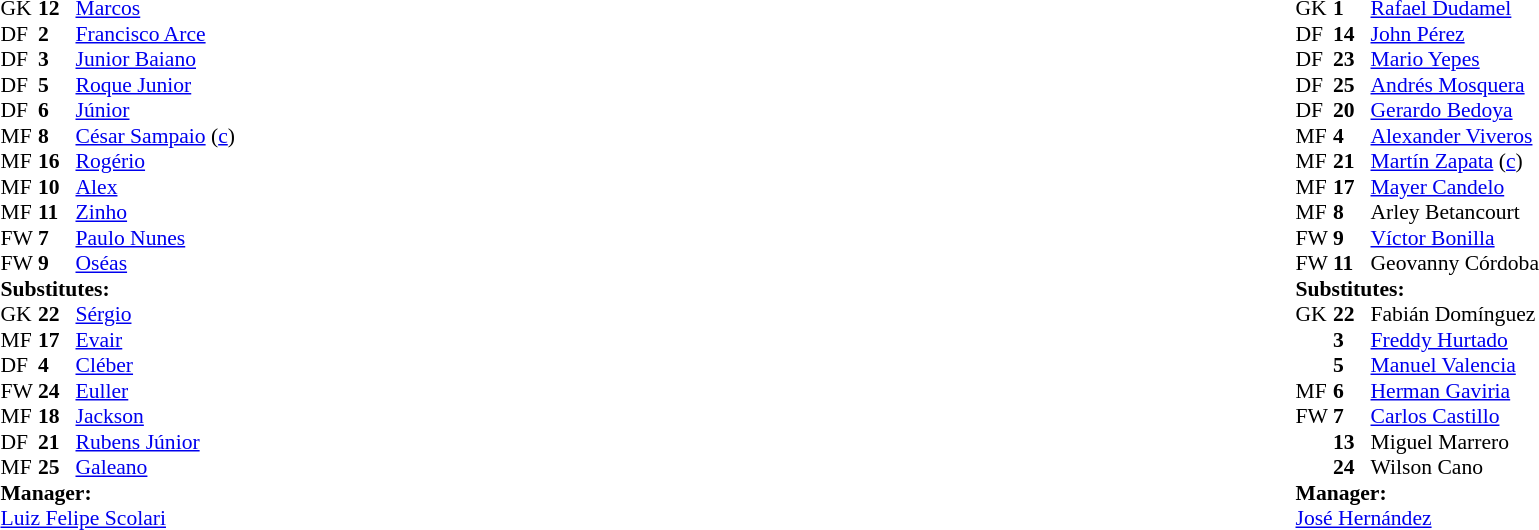<table width="100%">
<tr>
<td valign="top" width="50%"><br><table style="font-size: 90%" cellspacing="0" cellpadding="0">
<tr>
<td colspan="4"></td>
</tr>
<tr>
<th width=25></th>
<th width=25></th>
</tr>
<tr>
<td>GK</td>
<td><strong>12</strong></td>
<td> <a href='#'>Marcos</a></td>
</tr>
<tr>
<td>DF</td>
<td><strong>2</strong></td>
<td> <a href='#'>Francisco Arce</a></td>
<td></td>
<td></td>
</tr>
<tr>
<td>DF</td>
<td><strong>3</strong></td>
<td> <a href='#'>Junior Baiano</a></td>
<td></td>
</tr>
<tr>
<td>DF</td>
<td><strong>5</strong></td>
<td> <a href='#'>Roque Junior</a></td>
</tr>
<tr>
<td>DF</td>
<td><strong>6</strong></td>
<td> <a href='#'>Júnior</a></td>
</tr>
<tr>
<td>MF</td>
<td><strong>8</strong></td>
<td> <a href='#'>César Sampaio</a> (<a href='#'>c</a>)</td>
</tr>
<tr>
<td>MF</td>
<td><strong>16</strong></td>
<td> <a href='#'>Rogério</a></td>
</tr>
<tr>
<td>MF</td>
<td><strong>10</strong></td>
<td> <a href='#'>Alex</a></td>
<td></td>
<td></td>
</tr>
<tr>
<td>MF</td>
<td><strong>11</strong></td>
<td> <a href='#'>Zinho</a></td>
<td></td>
</tr>
<tr>
<td>FW</td>
<td><strong>7</strong></td>
<td> <a href='#'>Paulo Nunes</a></td>
</tr>
<tr>
<td>FW</td>
<td><strong>9</strong></td>
<td> <a href='#'>Oséas</a></td>
</tr>
<tr>
<td colspan=3><strong>Substitutes:</strong></td>
</tr>
<tr>
<td>GK</td>
<td><strong>22</strong></td>
<td> <a href='#'>Sérgio</a></td>
</tr>
<tr>
<td>MF</td>
<td><strong>17</strong></td>
<td> <a href='#'>Evair</a></td>
<td></td>
<td></td>
</tr>
<tr>
<td>DF</td>
<td><strong>4</strong></td>
<td> <a href='#'>Cléber</a></td>
</tr>
<tr>
<td>FW</td>
<td><strong>24</strong></td>
<td> <a href='#'>Euller</a></td>
<td></td>
<td></td>
</tr>
<tr>
<td>MF</td>
<td><strong>18</strong></td>
<td> <a href='#'>Jackson</a></td>
</tr>
<tr>
<td>DF</td>
<td><strong>21</strong></td>
<td> <a href='#'>Rubens Júnior</a></td>
</tr>
<tr>
<td>MF</td>
<td><strong>25</strong></td>
<td> <a href='#'>Galeano</a></td>
</tr>
<tr>
<td colspan=3><strong>Manager:</strong></td>
</tr>
<tr>
<td colspan=4> <a href='#'>Luiz Felipe Scolari</a></td>
</tr>
</table>
</td>
<td><br><table style="font-size: 90%" cellspacing="0" cellpadding="0" align=center>
<tr>
<td colspan="4"></td>
</tr>
<tr>
<th width=25></th>
<th width=25></th>
</tr>
<tr>
<td>GK</td>
<td><strong>1</strong></td>
<td> <a href='#'>Rafael Dudamel</a></td>
<td></td>
</tr>
<tr>
<td>DF</td>
<td><strong>14</strong></td>
<td> <a href='#'>John Pérez</a></td>
<td></td>
<td></td>
</tr>
<tr>
<td>DF</td>
<td><strong>23</strong></td>
<td> <a href='#'>Mario Yepes</a></td>
</tr>
<tr>
<td>DF</td>
<td><strong>25</strong></td>
<td> <a href='#'>Andrés Mosquera</a></td>
<td></td>
</tr>
<tr>
<td>DF</td>
<td><strong>20</strong></td>
<td> <a href='#'>Gerardo Bedoya</a></td>
<td></td>
</tr>
<tr>
<td>MF</td>
<td><strong>4</strong></td>
<td> <a href='#'>Alexander Viveros</a></td>
</tr>
<tr>
<td>MF</td>
<td><strong>21</strong></td>
<td> <a href='#'>Martín Zapata</a> (<a href='#'>c</a>)</td>
</tr>
<tr>
<td>MF</td>
<td><strong>17</strong></td>
<td> <a href='#'>Mayer Candelo</a></td>
<td></td>
<td></td>
</tr>
<tr>
<td>MF</td>
<td><strong>8</strong></td>
<td> Arley Betancourt</td>
<td></td>
</tr>
<tr>
<td>FW</td>
<td><strong>9</strong></td>
<td> <a href='#'>Víctor Bonilla</a></td>
</tr>
<tr>
<td>FW</td>
<td><strong>11</strong></td>
<td> Geovanny Córdoba</td>
<td></td>
<td></td>
</tr>
<tr>
<td colspan=3><strong>Substitutes:</strong></td>
</tr>
<tr>
<td>GK</td>
<td><strong>22</strong></td>
<td> Fabián Domínguez</td>
</tr>
<tr>
<td></td>
<td><strong>3</strong></td>
<td> <a href='#'>Freddy Hurtado</a></td>
<td></td>
<td></td>
</tr>
<tr>
<td></td>
<td><strong>5</strong></td>
<td> <a href='#'>Manuel Valencia</a></td>
<td></td>
<td></td>
</tr>
<tr>
<td>MF</td>
<td><strong>6</strong></td>
<td> <a href='#'>Herman Gaviria</a></td>
<td></td>
<td></td>
</tr>
<tr>
<td>FW</td>
<td><strong>7</strong></td>
<td> <a href='#'>Carlos Castillo</a></td>
</tr>
<tr>
<td></td>
<td><strong>13</strong></td>
<td> Miguel Marrero</td>
</tr>
<tr>
<td></td>
<td><strong>24</strong></td>
<td> Wilson Cano</td>
</tr>
<tr>
<td colspan=3><strong>Manager:</strong></td>
</tr>
<tr>
<td colspan=4> <a href='#'>José Hernández</a></td>
</tr>
</table>
</td>
</tr>
</table>
